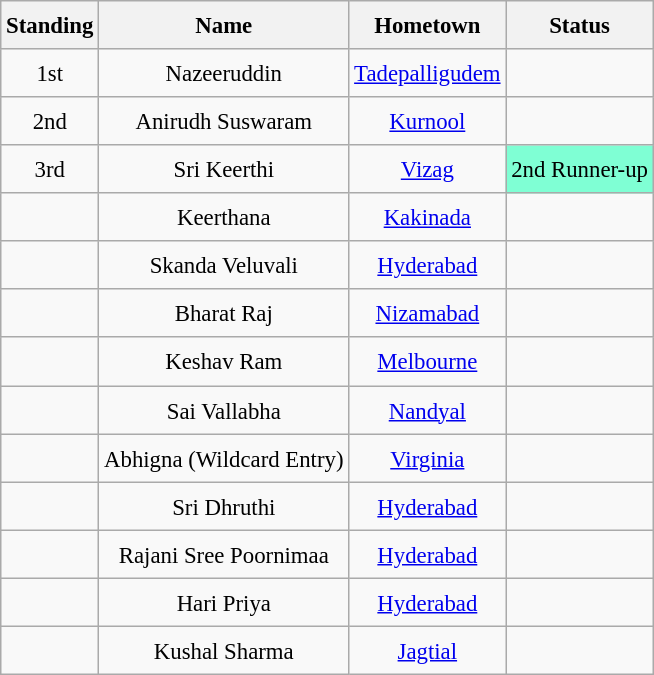<table class="wikitable sortable" style=" text-align:center; font-size:95%;  line-height:25px; width:auto;">
<tr>
<th>Standing</th>
<th>Name</th>
<th>Hometown</th>
<th>Status</th>
</tr>
<tr>
<td>1st</td>
<td>Nazeeruddin</td>
<td><a href='#'>Tadepalligudem</a></td>
<td></td>
</tr>
<tr>
<td>2nd</td>
<td>Anirudh Suswaram</td>
<td><a href='#'>Kurnool</a></td>
<td></td>
</tr>
<tr>
<td>3rd</td>
<td>Sri Keerthi</td>
<td><a href='#'>Vizag</a></td>
<td style="background:#7FFFD4;">2nd Runner-up</td>
</tr>
<tr>
<td></td>
<td>Keerthana</td>
<td><a href='#'>Kakinada</a></td>
<td></td>
</tr>
<tr>
<td></td>
<td>Skanda Veluvali</td>
<td><a href='#'>Hyderabad</a></td>
<td></td>
</tr>
<tr>
<td></td>
<td>Bharat Raj</td>
<td><a href='#'>Nizamabad</a></td>
<td></td>
</tr>
<tr>
<td></td>
<td>Keshav Ram</td>
<td><a href='#'>Melbourne</a></td>
<td></td>
</tr>
<tr>
<td></td>
<td>Sai Vallabha</td>
<td><a href='#'>Nandyal</a></td>
<td></td>
</tr>
<tr>
<td></td>
<td>Abhigna (Wildcard Entry)</td>
<td><a href='#'>Virginia</a></td>
<td></td>
</tr>
<tr>
<td></td>
<td>Sri Dhruthi</td>
<td><a href='#'>Hyderabad</a></td>
<td></td>
</tr>
<tr>
<td></td>
<td>Rajani Sree Poornimaa</td>
<td><a href='#'>Hyderabad</a></td>
<td></td>
</tr>
<tr>
<td></td>
<td>Hari Priya</td>
<td><a href='#'>Hyderabad</a></td>
<td></td>
</tr>
<tr>
<td></td>
<td>Kushal Sharma</td>
<td><a href='#'>Jagtial</a></td>
<td></td>
</tr>
</table>
